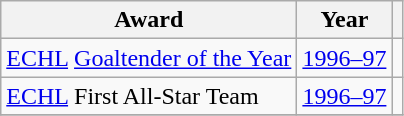<table class="wikitable">
<tr>
<th>Award</th>
<th>Year</th>
<th></th>
</tr>
<tr>
<td><a href='#'>ECHL</a> <a href='#'>Goaltender of the Year</a></td>
<td><a href='#'>1996–97</a></td>
<td></td>
</tr>
<tr>
<td><a href='#'>ECHL</a> First All-Star Team</td>
<td><a href='#'>1996–97</a></td>
<td></td>
</tr>
<tr>
</tr>
</table>
